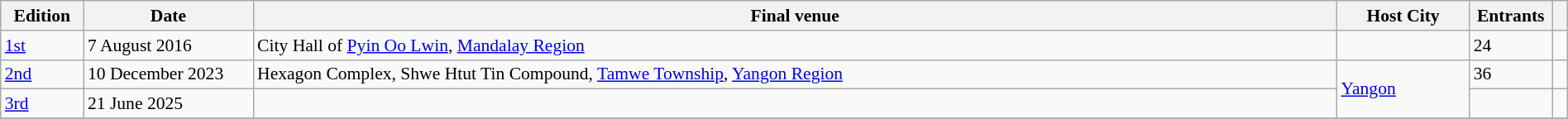<table class="wikitable col1center col5center col6center" style="font-size: 90%; width:100%;">
<tr>
<th width="60">Edition</th>
<th width="130">Date</th>
<th width="auto">Final venue</th>
<th width="100">Host City</th>
<th width="60">Entrants</th>
<th></th>
</tr>
<tr>
<td><a href='#'>1st</a></td>
<td>7 August 2016</td>
<td>City Hall of <a href='#'>Pyin Oo Lwin</a>, <a href='#'>Mandalay Region</a></td>
<td></td>
<td>24</td>
<td></td>
</tr>
<tr>
<td><a href='#'>2nd</a></td>
<td>10 December 2023</td>
<td>Hexagon Complex, Shwe Htut Tin Compound, <a href='#'>Tamwe Township</a>, <a href='#'>Yangon Region</a></td>
<td rowspan=2> <a href='#'>Yangon</a></td>
<td>36</td>
<td></td>
</tr>
<tr>
<td><a href='#'>3rd</a></td>
<td>21 June 2025</td>
<td></td>
<td></td>
<td></td>
</tr>
<tr>
</tr>
</table>
